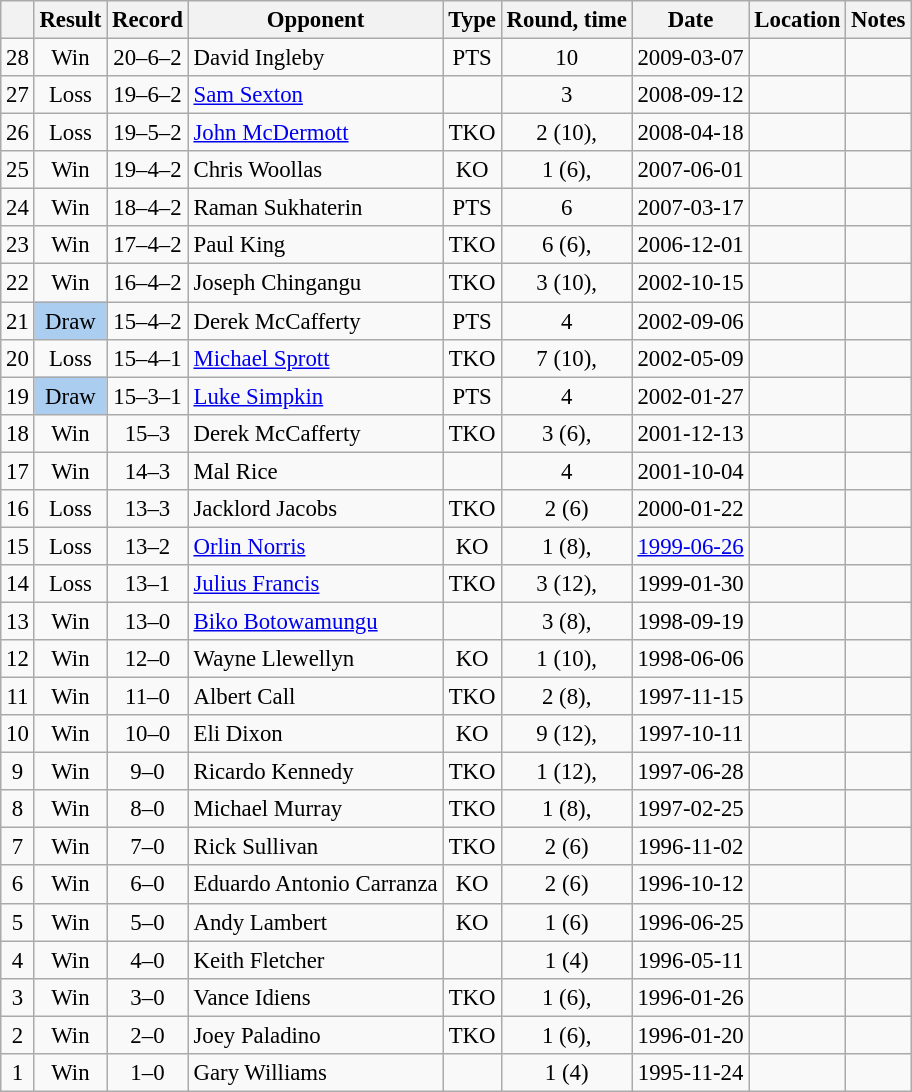<table class="wikitable" style="text-align:center; font-size:95%">
<tr>
<th></th>
<th>Result</th>
<th>Record</th>
<th>Opponent</th>
<th>Type</th>
<th>Round, time</th>
<th>Date</th>
<th>Location</th>
<th>Notes</th>
</tr>
<tr>
<td>28</td>
<td>Win</td>
<td>20–6–2</td>
<td style="text-align:left;"> David Ingleby</td>
<td>PTS</td>
<td>10</td>
<td>2009-03-07</td>
<td style="text-align:left;"> </td>
<td style="text-align:left;"></td>
</tr>
<tr>
<td>27</td>
<td>Loss</td>
<td>19–6–2</td>
<td style="text-align:left;"> <a href='#'>Sam Sexton</a></td>
<td></td>
<td>3</td>
<td>2008-09-12</td>
<td style="text-align:left;"> </td>
<td style="text-align:left;"></td>
</tr>
<tr>
<td>26</td>
<td>Loss</td>
<td>19–5–2</td>
<td style="text-align:left;"> <a href='#'>John McDermott</a></td>
<td>TKO</td>
<td>2 (10), </td>
<td>2008-04-18</td>
<td style="text-align:left;"> </td>
<td style="text-align:left;"></td>
</tr>
<tr>
<td>25</td>
<td>Win</td>
<td>19–4–2</td>
<td style="text-align:left;"> Chris Woollas</td>
<td>KO</td>
<td>1 (6), </td>
<td>2007-06-01</td>
<td style="text-align:left;"> </td>
<td style="text-align:left;"></td>
</tr>
<tr>
<td>24</td>
<td>Win</td>
<td>18–4–2</td>
<td style="text-align:left;"> Raman Sukhaterin</td>
<td>PTS</td>
<td>6</td>
<td>2007-03-17</td>
<td style="text-align:left;"> </td>
<td style="text-align:left;"></td>
</tr>
<tr>
<td>23</td>
<td>Win</td>
<td>17–4–2</td>
<td style="text-align:left;"> Paul King</td>
<td>TKO</td>
<td>6 (6), </td>
<td>2006-12-01</td>
<td style="text-align:left;"> </td>
<td style="text-align:left;"></td>
</tr>
<tr>
<td>22</td>
<td>Win</td>
<td>16–4–2</td>
<td style="text-align:left;"> Joseph Chingangu</td>
<td>TKO</td>
<td>3 (10), </td>
<td>2002-10-15</td>
<td style="text-align:left;"> </td>
<td style="text-align:left;"></td>
</tr>
<tr>
<td>21</td>
<td style="background:#abcdef;">Draw</td>
<td>15–4–2</td>
<td style="text-align:left;"> Derek McCafferty</td>
<td>PTS</td>
<td>4</td>
<td>2002-09-06</td>
<td style="text-align:left;"> </td>
<td style="text-align:left;"></td>
</tr>
<tr>
<td>20</td>
<td>Loss</td>
<td>15–4–1</td>
<td style="text-align:left;"> <a href='#'>Michael Sprott</a></td>
<td>TKO</td>
<td>7 (10), </td>
<td>2002-05-09</td>
<td style="text-align:left;"> </td>
<td style="text-align:left;"></td>
</tr>
<tr>
<td>19</td>
<td style="background:#abcdef;">Draw</td>
<td>15–3–1</td>
<td style="text-align:left;"> <a href='#'>Luke Simpkin</a></td>
<td>PTS</td>
<td>4</td>
<td>2002-01-27</td>
<td style="text-align:left;"> </td>
<td style="text-align:left;"></td>
</tr>
<tr>
<td>18</td>
<td>Win</td>
<td>15–3</td>
<td style="text-align:left;"> Derek McCafferty</td>
<td>TKO</td>
<td>3 (6), </td>
<td>2001-12-13</td>
<td style="text-align:left;"> </td>
<td style="text-align:left;"></td>
</tr>
<tr>
<td>17</td>
<td>Win</td>
<td>14–3</td>
<td style="text-align:left;"> Mal Rice</td>
<td></td>
<td>4</td>
<td>2001-10-04</td>
<td style="text-align:left;"> </td>
<td style="text-align:left;"></td>
</tr>
<tr>
<td>16</td>
<td>Loss</td>
<td>13–3</td>
<td style="text-align:left;"> Jacklord Jacobs</td>
<td>TKO</td>
<td>2 (6)</td>
<td>2000-01-22</td>
<td style="text-align:left;"> </td>
<td style="text-align:left;"></td>
</tr>
<tr>
<td>15</td>
<td>Loss</td>
<td>13–2</td>
<td style="text-align:left;"> <a href='#'>Orlin Norris</a></td>
<td>KO</td>
<td>1 (8), </td>
<td><a href='#'>1999-06-26</a></td>
<td style="text-align:left;"> </td>
<td style="text-align:left;"></td>
</tr>
<tr>
<td>14</td>
<td>Loss</td>
<td>13–1</td>
<td style="text-align:left;"> <a href='#'>Julius Francis</a></td>
<td>TKO</td>
<td>3 (12), </td>
<td>1999-01-30</td>
<td style="text-align:left;"> </td>
<td style="text-align:left;"></td>
</tr>
<tr>
<td>13</td>
<td>Win</td>
<td>13–0</td>
<td style="text-align:left;"> <a href='#'>Biko Botowamungu</a></td>
<td></td>
<td>3 (8), </td>
<td>1998-09-19</td>
<td style="text-align:left;"> </td>
<td style="text-align:left;"></td>
</tr>
<tr>
<td>12</td>
<td>Win</td>
<td>12–0</td>
<td style="text-align:left;"> Wayne Llewellyn</td>
<td>KO</td>
<td>1 (10), </td>
<td>1998-06-06</td>
<td style="text-align:left;"> </td>
<td style="text-align:left;"></td>
</tr>
<tr>
<td>11</td>
<td>Win</td>
<td>11–0</td>
<td style="text-align:left;"> Albert Call</td>
<td>TKO</td>
<td>2 (8), </td>
<td>1997-11-15</td>
<td style="text-align:left;"> </td>
<td style="text-align:left;"></td>
</tr>
<tr>
<td>10</td>
<td>Win</td>
<td>10–0</td>
<td style="text-align:left;"> Eli Dixon</td>
<td>KO</td>
<td>9 (12), </td>
<td>1997-10-11</td>
<td style="text-align:left;"> </td>
<td style="text-align:left;"></td>
</tr>
<tr>
<td>9</td>
<td>Win</td>
<td>9–0</td>
<td style="text-align:left;"> Ricardo Kennedy</td>
<td>TKO</td>
<td>1 (12), </td>
<td>1997-06-28</td>
<td style="text-align:left;"> </td>
<td style="text-align:left;"></td>
</tr>
<tr>
<td>8</td>
<td>Win</td>
<td>8–0</td>
<td style="text-align:left;"> Michael Murray</td>
<td>TKO</td>
<td>1 (8), </td>
<td>1997-02-25</td>
<td style="text-align:left;"> </td>
<td style="text-align:left;"></td>
</tr>
<tr>
<td>7</td>
<td>Win</td>
<td>7–0</td>
<td style="text-align:left;"> Rick Sullivan</td>
<td>TKO</td>
<td>2 (6)</td>
<td>1996-11-02</td>
<td style="text-align:left;"> </td>
<td style="text-align:left;"></td>
</tr>
<tr>
<td>6</td>
<td>Win</td>
<td>6–0</td>
<td style="text-align:left;"> Eduardo Antonio Carranza</td>
<td>KO</td>
<td>2 (6)</td>
<td>1996-10-12</td>
<td style="text-align:left;"> </td>
<td style="text-align:left;"></td>
</tr>
<tr>
<td>5</td>
<td>Win</td>
<td>5–0</td>
<td style="text-align:left;"> Andy Lambert</td>
<td>KO</td>
<td>1 (6)</td>
<td>1996-06-25</td>
<td style="text-align:left;"> </td>
<td style="text-align:left;"></td>
</tr>
<tr>
<td>4</td>
<td>Win</td>
<td>4–0</td>
<td style="text-align:left;"> Keith Fletcher</td>
<td></td>
<td>1 (4)</td>
<td>1996-05-11</td>
<td style="text-align:left;"> </td>
<td style="text-align:left;"></td>
</tr>
<tr>
<td>3</td>
<td>Win</td>
<td>3–0</td>
<td style="text-align:left;"> Vance Idiens</td>
<td>TKO</td>
<td>1 (6), </td>
<td>1996-01-26</td>
<td style="text-align:left;"> </td>
<td style="text-align:left;"></td>
</tr>
<tr>
<td>2</td>
<td>Win</td>
<td>2–0</td>
<td style="text-align:left;"> Joey Paladino</td>
<td>TKO</td>
<td>1 (6), </td>
<td>1996-01-20</td>
<td style="text-align:left;"> </td>
<td style="text-align:left;"></td>
</tr>
<tr>
<td>1</td>
<td>Win</td>
<td>1–0</td>
<td style="text-align:left;"> Gary Williams</td>
<td></td>
<td>1 (4)</td>
<td>1995-11-24</td>
<td style="text-align:left;"> </td>
<td style="text-align:left;"></td>
</tr>
</table>
